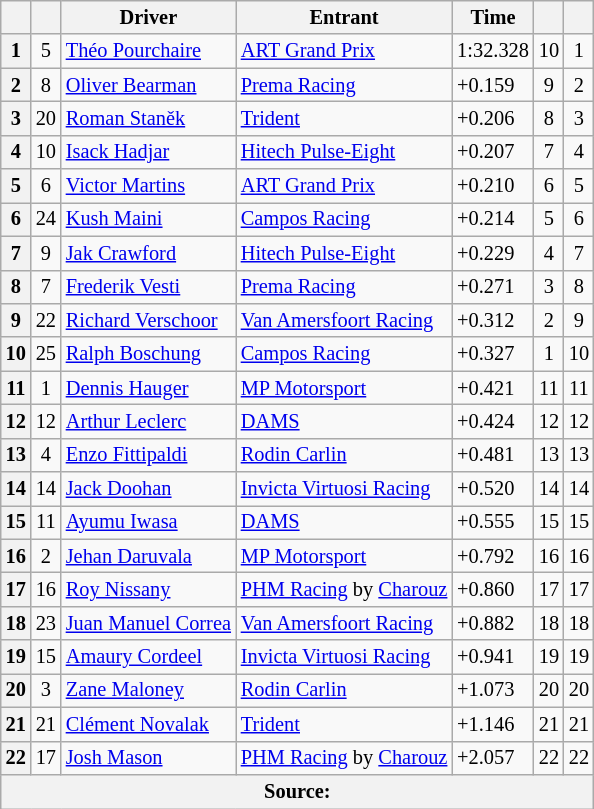<table class="wikitable" style="font-size:85%">
<tr>
<th scope="col"></th>
<th scope="col"></th>
<th scope="col">Driver</th>
<th scope="col">Entrant</th>
<th scope="col">Time</th>
<th scope="col"></th>
<th scope="col"></th>
</tr>
<tr>
<th>1</th>
<td align="center">5</td>
<td> <a href='#'>Théo Pourchaire</a></td>
<td><a href='#'>ART Grand Prix</a></td>
<td>1:32.328</td>
<td align="center">10</td>
<td align="center">1</td>
</tr>
<tr>
<th>2</th>
<td align="center">8</td>
<td> <a href='#'>Oliver Bearman</a></td>
<td><a href='#'>Prema Racing</a></td>
<td>+0.159</td>
<td align="center">9</td>
<td align="center">2</td>
</tr>
<tr>
<th>3</th>
<td align="center">20</td>
<td> <a href='#'>Roman Staněk</a></td>
<td><a href='#'>Trident</a></td>
<td>+0.206</td>
<td align="center">8</td>
<td align="center">3</td>
</tr>
<tr>
<th>4</th>
<td align="center">10</td>
<td> <a href='#'>Isack Hadjar</a></td>
<td><a href='#'>Hitech Pulse-Eight</a></td>
<td>+0.207</td>
<td align="center">7</td>
<td align="center">4</td>
</tr>
<tr>
<th>5</th>
<td align="center">6</td>
<td> <a href='#'>Victor Martins</a></td>
<td><a href='#'>ART Grand Prix</a></td>
<td>+0.210</td>
<td align="center">6</td>
<td align="center">5</td>
</tr>
<tr>
<th>6</th>
<td align="center">24</td>
<td> <a href='#'>Kush Maini</a></td>
<td><a href='#'>Campos Racing</a></td>
<td>+0.214</td>
<td align="center">5</td>
<td align="center">6</td>
</tr>
<tr>
<th>7</th>
<td align="center">9</td>
<td> <a href='#'>Jak Crawford</a></td>
<td><a href='#'>Hitech Pulse-Eight</a></td>
<td>+0.229</td>
<td align="center">4</td>
<td align="center">7</td>
</tr>
<tr>
<th>8</th>
<td align="center">7</td>
<td> <a href='#'>Frederik Vesti</a></td>
<td><a href='#'>Prema Racing</a></td>
<td>+0.271</td>
<td align="center">3</td>
<td align="center">8</td>
</tr>
<tr>
<th>9</th>
<td align="center">22</td>
<td> <a href='#'>Richard Verschoor</a></td>
<td><a href='#'>Van Amersfoort Racing</a></td>
<td>+0.312</td>
<td align="center">2</td>
<td align="center">9</td>
</tr>
<tr>
<th>10</th>
<td align="center">25</td>
<td> <a href='#'>Ralph Boschung</a></td>
<td><a href='#'>Campos Racing</a></td>
<td>+0.327</td>
<td align="center">1</td>
<td align="center">10</td>
</tr>
<tr>
<th>11</th>
<td align="center">1</td>
<td> <a href='#'>Dennis Hauger</a></td>
<td><a href='#'>MP Motorsport</a></td>
<td>+0.421</td>
<td align="center">11</td>
<td align="center">11</td>
</tr>
<tr>
<th>12</th>
<td align="center">12</td>
<td> <a href='#'>Arthur Leclerc</a></td>
<td><a href='#'>DAMS</a></td>
<td>+0.424</td>
<td align="center">12</td>
<td align="center">12</td>
</tr>
<tr>
<th>13</th>
<td align="center">4</td>
<td> <a href='#'>Enzo Fittipaldi</a></td>
<td><a href='#'>Rodin Carlin</a></td>
<td>+0.481</td>
<td align="center">13</td>
<td align="center">13</td>
</tr>
<tr>
<th>14</th>
<td align="center">14</td>
<td> <a href='#'>Jack Doohan</a></td>
<td><a href='#'>Invicta Virtuosi Racing</a></td>
<td>+0.520</td>
<td align="center">14</td>
<td align="center">14</td>
</tr>
<tr>
<th>15</th>
<td align="center">11</td>
<td> <a href='#'>Ayumu Iwasa</a></td>
<td><a href='#'>DAMS</a></td>
<td>+0.555</td>
<td align="center">15</td>
<td align="center">15</td>
</tr>
<tr>
<th>16</th>
<td align="center">2</td>
<td> <a href='#'>Jehan Daruvala</a></td>
<td><a href='#'>MP Motorsport</a></td>
<td>+0.792</td>
<td align="center">16</td>
<td align="center">16</td>
</tr>
<tr>
<th>17</th>
<td align="center">16</td>
<td> <a href='#'>Roy Nissany</a></td>
<td><a href='#'>PHM Racing</a> by <a href='#'>Charouz</a></td>
<td>+0.860</td>
<td align="center">17</td>
<td align="center">17</td>
</tr>
<tr>
<th>18</th>
<td align="center">23</td>
<td> <a href='#'>Juan Manuel Correa</a></td>
<td><a href='#'>Van Amersfoort Racing</a></td>
<td>+0.882</td>
<td align="center">18</td>
<td align="center">18</td>
</tr>
<tr>
<th>19</th>
<td align="center">15</td>
<td> <a href='#'>Amaury Cordeel</a></td>
<td><a href='#'>Invicta Virtuosi Racing</a></td>
<td>+0.941</td>
<td align="center">19</td>
<td align="center">19</td>
</tr>
<tr>
<th>20</th>
<td align="center">3</td>
<td> <a href='#'>Zane Maloney</a></td>
<td><a href='#'>Rodin Carlin</a></td>
<td>+1.073</td>
<td align="center">20</td>
<td align="center">20</td>
</tr>
<tr>
<th>21</th>
<td align="center">21</td>
<td> <a href='#'>Clément Novalak</a></td>
<td><a href='#'>Trident</a></td>
<td>+1.146</td>
<td align="center">21</td>
<td align="center">21</td>
</tr>
<tr>
<th>22</th>
<td align="center">17</td>
<td> <a href='#'>Josh Mason</a></td>
<td><a href='#'>PHM Racing</a> by <a href='#'>Charouz</a></td>
<td>+2.057</td>
<td align="center">22</td>
<td align="center">22</td>
</tr>
<tr>
<th colspan="7">Source:</th>
</tr>
</table>
